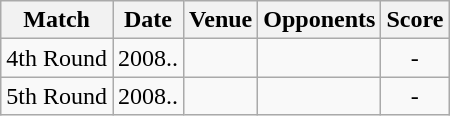<table class="wikitable" style="text-align:center;">
<tr>
<th>Match</th>
<th>Date</th>
<th>Venue</th>
<th>Opponents</th>
<th>Score</th>
</tr>
<tr>
<td>4th Round</td>
<td>2008..</td>
<td></td>
<td></td>
<td>-</td>
</tr>
<tr>
<td>5th Round</td>
<td>2008..</td>
<td></td>
<td></td>
<td>-</td>
</tr>
</table>
